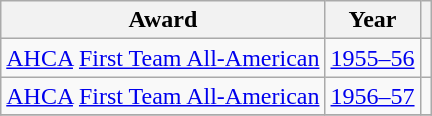<table class="wikitable">
<tr>
<th>Award</th>
<th>Year</th>
<th></th>
</tr>
<tr>
<td><a href='#'>AHCA</a> <a href='#'>First Team All-American</a></td>
<td><a href='#'>1955–56</a></td>
<td></td>
</tr>
<tr>
<td><a href='#'>AHCA</a> <a href='#'>First Team All-American</a></td>
<td><a href='#'>1956–57</a></td>
<td></td>
</tr>
<tr>
</tr>
</table>
